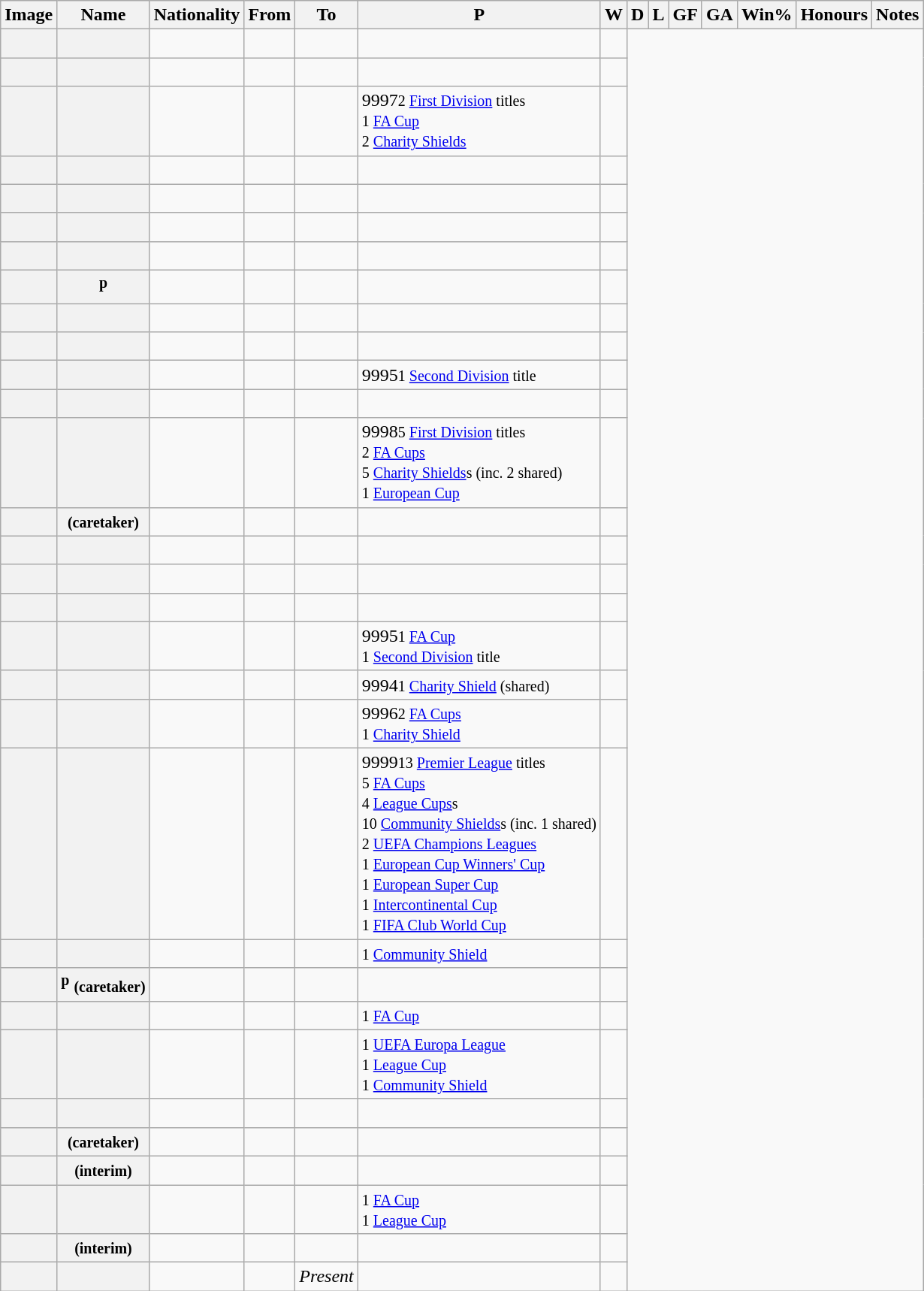<table class="wikitable plainrowheaders sortable">
<tr>
<th scope="col">Image</th>
<th scope="col">Name</th>
<th scope="col">Nationality</th>
<th scope="col">From</th>
<th scope="col">To</th>
<th scope="col">P</th>
<th scope="col">W</th>
<th scope="col">D</th>
<th scope="col">L</th>
<th scope="col">GF</th>
<th scope="col">GA</th>
<th scope="col">Win%</th>
<th scope="col">Honours</th>
<th scope="col" class="unsortable">Notes</th>
</tr>
<tr>
<th></th>
<th scope="row"></th>
<td></td>
<td></td>
<td><br></td>
<td></td>
<td></td>
</tr>
<tr>
<th></th>
<th scope="row"></th>
<td></td>
<td></td>
<td><br></td>
<td></td>
<td></td>
</tr>
<tr>
<th></th>
<th scope="row"></th>
<td></td>
<td></td>
<td><br></td>
<td><span>9997</span><small>2 <a href='#'>First Division</a> titles<br>1 <a href='#'>FA Cup</a><br>2 <a href='#'>Charity Shields</a></small></td>
<td></td>
</tr>
<tr>
<th></th>
<th scope="row"></th>
<td></td>
<td></td>
<td><br></td>
<td></td>
<td></td>
</tr>
<tr>
<th></th>
<th scope="row"></th>
<td></td>
<td></td>
<td><br></td>
<td></td>
<td></td>
</tr>
<tr>
<th></th>
<th scope="row"></th>
<td></td>
<td></td>
<td><br></td>
<td></td>
<td></td>
</tr>
<tr>
<th></th>
<th scope="row"></th>
<td></td>
<td></td>
<td><br></td>
<td></td>
<td></td>
</tr>
<tr>
<th></th>
<th scope="row"><sup>p</sup></th>
<td></td>
<td></td>
<td><br></td>
<td></td>
<td></td>
</tr>
<tr>
<th></th>
<th scope="row"></th>
<td></td>
<td></td>
<td><br></td>
<td></td>
<td></td>
</tr>
<tr>
<th></th>
<th scope="row"></th>
<td></td>
<td></td>
<td><br></td>
<td></td>
<td></td>
</tr>
<tr>
<th></th>
<th scope="row"></th>
<td></td>
<td></td>
<td><br></td>
<td><span>9995</span><small>1 <a href='#'>Second Division</a> title</small></td>
<td></td>
</tr>
<tr>
<th></th>
<th scope="row"></th>
<td></td>
<td></td>
<td><br></td>
<td></td>
<td></td>
</tr>
<tr>
<th></th>
<th scope="row"></th>
<td></td>
<td></td>
<td><br></td>
<td><span>9998</span><small>5 <a href='#'>First Division</a> titles<br>2 <a href='#'>FA Cups</a><br>5 <a href='#'>Charity Shields</a>s (inc. 2 shared)<br>1 <a href='#'>European Cup</a></small></td>
<td></td>
</tr>
<tr>
<th></th>
<th scope="row"> <small>(caretaker)</small></th>
<td></td>
<td></td>
<td><br></td>
<td></td>
<td></td>
</tr>
<tr>
<th></th>
<th scope="row"></th>
<td></td>
<td></td>
<td><br></td>
<td></td>
<td></td>
</tr>
<tr>
<th></th>
<th scope="row"></th>
<td></td>
<td></td>
<td><br></td>
<td></td>
<td></td>
</tr>
<tr>
<th></th>
<th scope="row"></th>
<td></td>
<td></td>
<td><br></td>
<td></td>
<td></td>
</tr>
<tr>
<th></th>
<th scope="row"></th>
<td></td>
<td></td>
<td><br></td>
<td><span>9995</span><small>1 <a href='#'>FA Cup</a><br>1 <a href='#'>Second Division</a> title</small></td>
<td></td>
</tr>
<tr>
<th></th>
<th scope="row"></th>
<td></td>
<td></td>
<td><br></td>
<td><span>9994</span><small>1 <a href='#'>Charity Shield</a> (shared)</small></td>
<td></td>
</tr>
<tr>
<th></th>
<th scope="row"></th>
<td></td>
<td></td>
<td><br></td>
<td><span>9996</span><small>2 <a href='#'>FA Cups</a><br>1 <a href='#'>Charity Shield</a></small></td>
<td></td>
</tr>
<tr>
<th></th>
<th scope="row"></th>
<td></td>
<td></td>
<td><br></td>
<td><span>9999</span><small>13 <a href='#'>Premier League</a> titles<br>5 <a href='#'>FA Cups</a><br>4 <a href='#'>League Cups</a>s<br>10 <a href='#'>Community Shields</a>s (inc. 1 shared)<br>2 <a href='#'>UEFA Champions Leagues</a><br>1 <a href='#'>European Cup Winners' Cup</a><br>1 <a href='#'>European Super Cup</a><br>1 <a href='#'>Intercontinental Cup</a><br>1 <a href='#'>FIFA Club World Cup</a></small></td>
<td></td>
</tr>
<tr>
<th></th>
<th scope="row"></th>
<td></td>
<td></td>
<td><br></td>
<td><small>1 <a href='#'>Community Shield</a></small></td>
<td></td>
</tr>
<tr>
<th></th>
<th scope="row"><sup>p</sup> <small>(caretaker)</small></th>
<td></td>
<td></td>
<td><br></td>
<td></td>
<td></td>
</tr>
<tr>
<th></th>
<th scope="row"></th>
<td></td>
<td></td>
<td><br></td>
<td><small>1 <a href='#'>FA Cup</a></small></td>
<td></td>
</tr>
<tr>
<th></th>
<th scope="row"></th>
<td></td>
<td></td>
<td><br></td>
<td><small>1 <a href='#'>UEFA Europa League</a><br>1 <a href='#'>League Cup</a><br>1 <a href='#'>Community Shield</a></small></td>
<td></td>
</tr>
<tr>
<th></th>
<th scope="row"></th>
<td></td>
<td></td>
<td><br></td>
<td></td>
<td></td>
</tr>
<tr>
<th></th>
<th scope="row"> <small>(caretaker)</small></th>
<td></td>
<td></td>
<td><br></td>
<td></td>
<td></td>
</tr>
<tr>
<th></th>
<th scope="row"> <small>(interim)</small></th>
<td></td>
<td></td>
<td><br></td>
<td></td>
<td></td>
</tr>
<tr>
<th></th>
<th scope="row"></th>
<td></td>
<td></td>
<td><br></td>
<td><small>1 <a href='#'>FA Cup</a><br>1 <a href='#'>League Cup</a></small></td>
<td></td>
</tr>
<tr>
<th></th>
<th scope="row"> <small>(interim)</small></th>
<td></td>
<td></td>
<td><br></td>
<td></td>
<td></td>
</tr>
<tr>
<th></th>
<th scope="row"></th>
<td></td>
<td></td>
<td><em>Present</em><br></td>
<td></td>
<td></td>
</tr>
</table>
